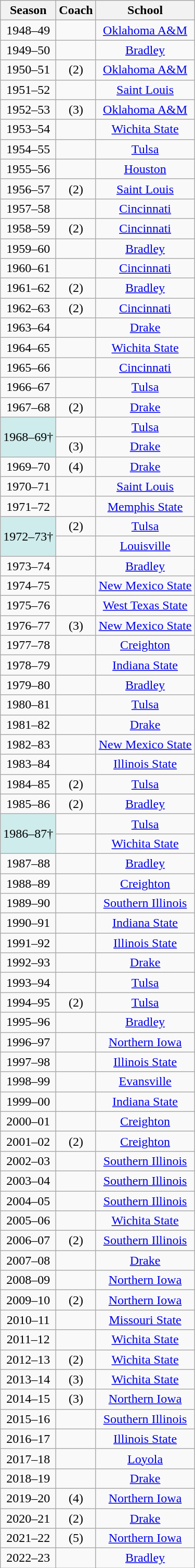<table class="wikitable sortable" style="text-align:center;">
<tr>
<th>Season</th>
<th>Coach</th>
<th>School</th>
</tr>
<tr>
<td>1948–49</td>
<td></td>
<td><a href='#'>Oklahoma A&M</a></td>
</tr>
<tr>
<td>1949–50</td>
<td></td>
<td><a href='#'>Bradley</a></td>
</tr>
<tr>
<td>1950–51</td>
<td> (2)</td>
<td><a href='#'>Oklahoma A&M</a></td>
</tr>
<tr>
<td>1951–52</td>
<td></td>
<td><a href='#'>Saint Louis</a></td>
</tr>
<tr>
<td>1952–53</td>
<td> (3)</td>
<td><a href='#'>Oklahoma A&M</a></td>
</tr>
<tr>
<td>1953–54</td>
<td></td>
<td><a href='#'>Wichita State</a></td>
</tr>
<tr>
<td>1954–55</td>
<td></td>
<td><a href='#'>Tulsa</a></td>
</tr>
<tr>
<td>1955–56</td>
<td></td>
<td><a href='#'>Houston</a></td>
</tr>
<tr>
<td>1956–57</td>
<td> (2)</td>
<td><a href='#'>Saint Louis</a></td>
</tr>
<tr>
<td>1957–58</td>
<td></td>
<td><a href='#'>Cincinnati</a></td>
</tr>
<tr>
<td>1958–59</td>
<td> (2)</td>
<td><a href='#'>Cincinnati</a></td>
</tr>
<tr>
<td>1959–60</td>
<td></td>
<td><a href='#'>Bradley</a></td>
</tr>
<tr>
<td>1960–61</td>
<td></td>
<td><a href='#'>Cincinnati</a></td>
</tr>
<tr>
<td>1961–62</td>
<td> (2)</td>
<td><a href='#'>Bradley</a></td>
</tr>
<tr>
<td>1962–63</td>
<td> (2)</td>
<td><a href='#'>Cincinnati</a></td>
</tr>
<tr>
<td>1963–64</td>
<td></td>
<td><a href='#'>Drake</a></td>
</tr>
<tr>
<td>1964–65</td>
<td></td>
<td><a href='#'>Wichita State</a></td>
</tr>
<tr>
<td>1965–66</td>
<td></td>
<td><a href='#'>Cincinnati</a></td>
</tr>
<tr>
<td>1966–67</td>
<td></td>
<td><a href='#'>Tulsa</a></td>
</tr>
<tr>
<td>1967–68</td>
<td> (2)</td>
<td><a href='#'>Drake</a></td>
</tr>
<tr>
<td rowspan=2 bgcolor=#CFECEC>1968–69†</td>
<td></td>
<td><a href='#'>Tulsa</a></td>
</tr>
<tr>
<td> (3)</td>
<td><a href='#'>Drake</a></td>
</tr>
<tr>
<td>1969–70</td>
<td> (4)</td>
<td><a href='#'>Drake</a></td>
</tr>
<tr>
<td>1970–71</td>
<td></td>
<td><a href='#'>Saint Louis</a></td>
</tr>
<tr>
<td>1971–72</td>
<td></td>
<td><a href='#'>Memphis State</a></td>
</tr>
<tr>
<td rowspan=2 bgcolor=#CFECEC>1972–73†</td>
<td> (2)</td>
<td><a href='#'>Tulsa</a></td>
</tr>
<tr>
<td></td>
<td><a href='#'>Louisville</a></td>
</tr>
<tr>
<td>1973–74</td>
<td></td>
<td><a href='#'>Bradley</a></td>
</tr>
<tr>
<td>1974–75</td>
<td></td>
<td><a href='#'>New Mexico State</a></td>
</tr>
<tr>
<td>1975–76</td>
<td></td>
<td><a href='#'>West Texas State</a></td>
</tr>
<tr>
<td>1976–77</td>
<td> (3)</td>
<td><a href='#'>New Mexico State</a></td>
</tr>
<tr>
<td>1977–78</td>
<td></td>
<td><a href='#'>Creighton</a></td>
</tr>
<tr>
<td>1978–79</td>
<td></td>
<td><a href='#'>Indiana State</a></td>
</tr>
<tr>
<td>1979–80</td>
<td></td>
<td><a href='#'>Bradley</a></td>
</tr>
<tr>
<td>1980–81</td>
<td></td>
<td><a href='#'>Tulsa</a></td>
</tr>
<tr>
<td>1981–82</td>
<td></td>
<td><a href='#'>Drake</a></td>
</tr>
<tr>
<td>1982–83</td>
<td></td>
<td><a href='#'>New Mexico State</a></td>
</tr>
<tr>
<td>1983–84</td>
<td></td>
<td><a href='#'>Illinois State</a></td>
</tr>
<tr>
<td>1984–85</td>
<td> (2)</td>
<td><a href='#'>Tulsa</a></td>
</tr>
<tr>
<td>1985–86</td>
<td> (2)</td>
<td><a href='#'>Bradley</a></td>
</tr>
<tr>
<td rowspan=2 bgcolor=#CFECEC>1986–87†</td>
<td></td>
<td><a href='#'>Tulsa</a></td>
</tr>
<tr>
<td></td>
<td><a href='#'>Wichita State</a></td>
</tr>
<tr>
<td>1987–88</td>
<td></td>
<td><a href='#'>Bradley</a></td>
</tr>
<tr>
<td>1988–89</td>
<td></td>
<td><a href='#'>Creighton</a></td>
</tr>
<tr>
<td>1989–90</td>
<td></td>
<td><a href='#'>Southern Illinois</a></td>
</tr>
<tr>
<td>1990–91</td>
<td></td>
<td><a href='#'>Indiana State</a></td>
</tr>
<tr>
<td>1991–92</td>
<td></td>
<td><a href='#'>Illinois State</a></td>
</tr>
<tr>
<td>1992–93</td>
<td></td>
<td><a href='#'>Drake</a></td>
</tr>
<tr>
<td>1993–94</td>
<td></td>
<td><a href='#'>Tulsa</a></td>
</tr>
<tr>
<td>1994–95</td>
<td> (2)</td>
<td><a href='#'>Tulsa</a></td>
</tr>
<tr>
<td>1995–96</td>
<td></td>
<td><a href='#'>Bradley</a></td>
</tr>
<tr>
<td>1996–97</td>
<td></td>
<td><a href='#'>Northern Iowa</a></td>
</tr>
<tr>
<td>1997–98</td>
<td></td>
<td><a href='#'>Illinois State</a></td>
</tr>
<tr>
<td>1998–99</td>
<td></td>
<td><a href='#'>Evansville</a></td>
</tr>
<tr>
<td>1999–00</td>
<td></td>
<td><a href='#'>Indiana State</a></td>
</tr>
<tr>
<td>2000–01</td>
<td></td>
<td><a href='#'>Creighton</a></td>
</tr>
<tr>
<td>2001–02</td>
<td> (2)</td>
<td><a href='#'>Creighton</a></td>
</tr>
<tr>
<td>2002–03</td>
<td></td>
<td><a href='#'>Southern Illinois</a></td>
</tr>
<tr>
<td>2003–04</td>
<td></td>
<td><a href='#'>Southern Illinois</a></td>
</tr>
<tr>
<td>2004–05</td>
<td></td>
<td><a href='#'>Southern Illinois</a></td>
</tr>
<tr>
<td>2005–06</td>
<td></td>
<td><a href='#'>Wichita State</a></td>
</tr>
<tr>
<td>2006–07</td>
<td> (2)</td>
<td><a href='#'>Southern Illinois</a></td>
</tr>
<tr>
<td>2007–08</td>
<td></td>
<td><a href='#'>Drake</a></td>
</tr>
<tr>
<td>2008–09</td>
<td></td>
<td><a href='#'>Northern Iowa</a></td>
</tr>
<tr>
<td>2009–10</td>
<td> (2)</td>
<td><a href='#'>Northern Iowa</a></td>
</tr>
<tr>
<td>2010–11</td>
<td></td>
<td><a href='#'>Missouri State</a></td>
</tr>
<tr>
<td>2011–12</td>
<td></td>
<td><a href='#'>Wichita State</a></td>
</tr>
<tr>
<td>2012–13</td>
<td> (2)</td>
<td><a href='#'>Wichita State</a></td>
</tr>
<tr>
<td>2013–14</td>
<td> (3)</td>
<td><a href='#'>Wichita State</a></td>
</tr>
<tr>
<td>2014–15</td>
<td> (3)</td>
<td><a href='#'>Northern Iowa</a></td>
</tr>
<tr>
<td>2015–16</td>
<td></td>
<td><a href='#'>Southern Illinois</a></td>
</tr>
<tr>
<td>2016–17</td>
<td></td>
<td><a href='#'>Illinois State</a></td>
</tr>
<tr>
<td>2017–18</td>
<td></td>
<td><a href='#'>Loyola</a></td>
</tr>
<tr>
<td>2018–19</td>
<td></td>
<td><a href='#'>Drake</a></td>
</tr>
<tr>
<td>2019–20</td>
<td> (4)</td>
<td><a href='#'>Northern Iowa</a></td>
</tr>
<tr>
<td>2020–21</td>
<td> (2)</td>
<td><a href='#'>Drake</a></td>
</tr>
<tr>
<td>2021–22</td>
<td> (5)</td>
<td><a href='#'>Northern Iowa</a></td>
</tr>
<tr>
<td>2022–23</td>
<td></td>
<td><a href='#'>Bradley</a></td>
</tr>
</table>
